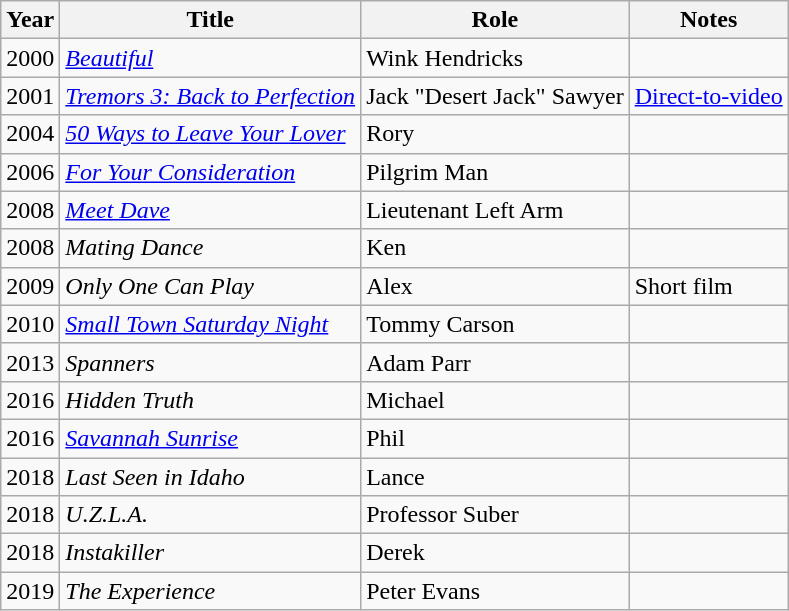<table class="wikitable sortable">
<tr>
<th>Year</th>
<th>Title</th>
<th>Role</th>
<th class="unsortable">Notes</th>
</tr>
<tr>
<td>2000</td>
<td><em><a href='#'>Beautiful</a></em></td>
<td>Wink Hendricks</td>
<td></td>
</tr>
<tr>
<td>2001</td>
<td><em><a href='#'>Tremors 3: Back to Perfection</a></em></td>
<td>Jack "Desert Jack" Sawyer</td>
<td><a href='#'>Direct-to-video</a></td>
</tr>
<tr>
<td>2004</td>
<td><em><a href='#'>50 Ways to Leave Your Lover</a></em></td>
<td>Rory</td>
<td></td>
</tr>
<tr>
<td>2006</td>
<td><em><a href='#'>For Your Consideration</a></em></td>
<td>Pilgrim Man</td>
<td></td>
</tr>
<tr>
<td>2008</td>
<td><em><a href='#'>Meet Dave</a></em></td>
<td>Lieutenant Left Arm</td>
<td></td>
</tr>
<tr>
<td>2008</td>
<td><em>Mating Dance</em></td>
<td>Ken</td>
<td></td>
</tr>
<tr>
<td>2009</td>
<td><em>Only One Can Play</em></td>
<td>Alex</td>
<td>Short film</td>
</tr>
<tr>
<td>2010</td>
<td><em><a href='#'>Small Town Saturday Night</a></em></td>
<td>Tommy Carson</td>
<td></td>
</tr>
<tr>
<td>2013</td>
<td><em>Spanners</em></td>
<td>Adam Parr</td>
<td></td>
</tr>
<tr>
<td>2016</td>
<td><em>Hidden Truth</em></td>
<td>Michael</td>
<td></td>
</tr>
<tr>
<td>2016</td>
<td><em><a href='#'>Savannah Sunrise</a></em></td>
<td>Phil</td>
<td></td>
</tr>
<tr>
<td>2018</td>
<td><em>Last Seen in Idaho</em></td>
<td>Lance</td>
<td></td>
</tr>
<tr>
<td>2018</td>
<td><em>U.Z.L.A.</em></td>
<td>Professor Suber</td>
<td></td>
</tr>
<tr>
<td>2018</td>
<td><em>Instakiller</em></td>
<td>Derek</td>
<td></td>
</tr>
<tr>
<td>2019</td>
<td><em>The Experience</em></td>
<td>Peter Evans</td>
<td></td>
</tr>
</table>
